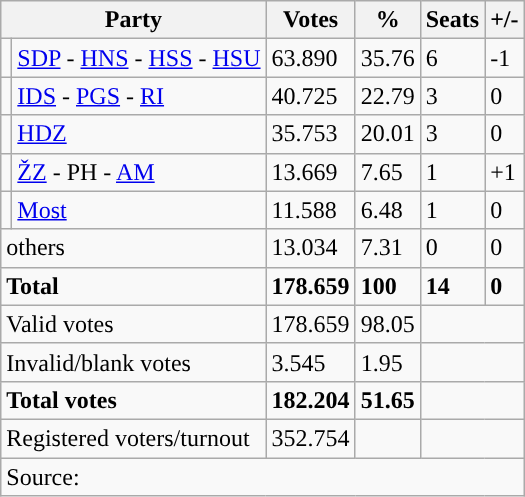<table class="wikitable" style="text-align: left;">
<tr>
<th colspan="2">Party</th>
<th>Votes</th>
<th>%</th>
<th>Seats</th>
<th>+/-</th>
</tr>
<tr>
<td style="background-color: "></td>
<td><a href='#'>SDP</a> - <a href='#'>HNS</a> - <a href='#'>HSS</a> - <a href='#'>HSU</a></td>
<td>63.890</td>
<td>35.76</td>
<td>6</td>
<td>-1</td>
</tr>
<tr>
<td style="background-color: "></td>
<td><a href='#'>IDS</a> - <a href='#'>PGS</a> - <a href='#'>RI</a></td>
<td>40.725</td>
<td>22.79</td>
<td>3</td>
<td>0</td>
</tr>
<tr>
<td style="background-color: "></td>
<td><a href='#'>HDZ</a></td>
<td>35.753</td>
<td>20.01</td>
<td>3</td>
<td>0</td>
</tr>
<tr>
<td style="background-color: "></td>
<td><a href='#'>ŽZ</a> - PH - <a href='#'>AM</a></td>
<td>13.669</td>
<td>7.65</td>
<td>1</td>
<td>+1</td>
</tr>
<tr>
<td style="background-color: "></td>
<td><a href='#'>Most</a></td>
<td>11.588</td>
<td>6.48</td>
<td>1</td>
<td>0</td>
</tr>
<tr>
<td colspan="2">others</td>
<td>13.034</td>
<td>7.31</td>
<td>0</td>
<td>0</td>
</tr>
<tr>
<td colspan="2"><strong>Total</strong></td>
<td><strong>178.659</strong></td>
<td><strong>100</strong></td>
<td><strong>14</strong></td>
<td><strong>0</strong></td>
</tr>
<tr>
<td colspan="2">Valid votes</td>
<td>178.659</td>
<td>98.05</td>
<td colspan="2"></td>
</tr>
<tr>
<td colspan="2">Invalid/blank votes</td>
<td>3.545</td>
<td>1.95</td>
<td colspan="2"></td>
</tr>
<tr>
<td colspan="2"><strong>Total votes</strong></td>
<td><strong>182.204</strong></td>
<td><strong>51.65</strong></td>
<td colspan="2"></td>
</tr>
<tr>
<td colspan="2">Registered voters/turnout</td>
<td votes14="5343">352.754</td>
<td></td>
<td colspan="2"></td>
</tr>
<tr>
<td colspan="6">Source: </td>
</tr>
</table>
